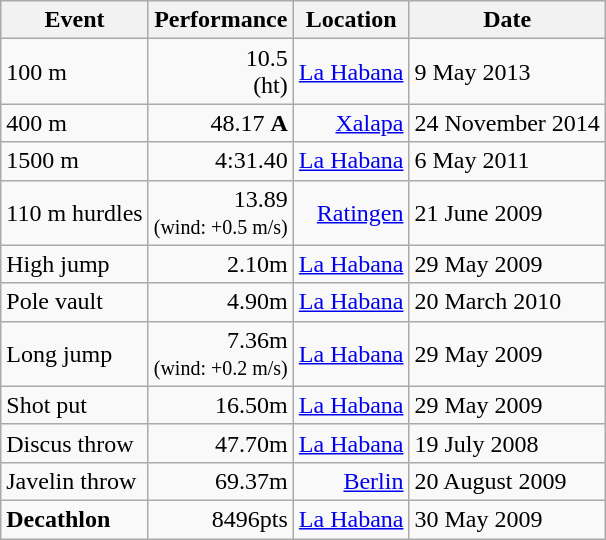<table class="wikitable">
<tr>
<th>Event</th>
<th>Performance</th>
<th>Location</th>
<th>Date</th>
</tr>
<tr>
<td>100 m</td>
<td align=right>10.5 <br>(ht)</td>
<td align=right> <a href='#'>La Habana</a></td>
<td>9 May 2013</td>
</tr>
<tr>
<td>400 m</td>
<td align=right>48.17 <strong>A</strong></td>
<td align=right> <a href='#'>Xalapa</a></td>
<td>24 November 2014</td>
</tr>
<tr>
<td>1500 m</td>
<td align=right>4:31.40</td>
<td align=right> <a href='#'>La Habana</a></td>
<td>6 May 2011</td>
</tr>
<tr>
<td>110 m hurdles</td>
<td align=right>13.89 <br><small>(wind: +0.5 m/s)</small></td>
<td align=right> <a href='#'>Ratingen</a></td>
<td>21 June 2009</td>
</tr>
<tr>
<td>High jump</td>
<td align=right>2.10m</td>
<td align=right> <a href='#'>La Habana</a></td>
<td>29 May 2009</td>
</tr>
<tr>
<td>Pole vault</td>
<td align=right>4.90m</td>
<td align=right> <a href='#'>La Habana</a></td>
<td>20 March 2010</td>
</tr>
<tr>
<td>Long jump</td>
<td align=right>7.36m <br><small>(wind: +0.2 m/s)</small></td>
<td align=right> <a href='#'>La Habana</a></td>
<td>29 May 2009</td>
</tr>
<tr>
<td>Shot put</td>
<td align=right>16.50m</td>
<td align=right> <a href='#'>La Habana</a></td>
<td>29 May 2009</td>
</tr>
<tr>
<td>Discus throw</td>
<td align=right>47.70m</td>
<td align=right> <a href='#'>La Habana</a></td>
<td>19 July 2008</td>
</tr>
<tr>
<td>Javelin throw</td>
<td align=right>69.37m</td>
<td align=right> <a href='#'>Berlin</a></td>
<td>20 August 2009</td>
</tr>
<tr>
<td><strong>Decathlon</strong></td>
<td align=right>8496pts</td>
<td align=right> <a href='#'>La Habana</a></td>
<td>30 May 2009</td>
</tr>
</table>
